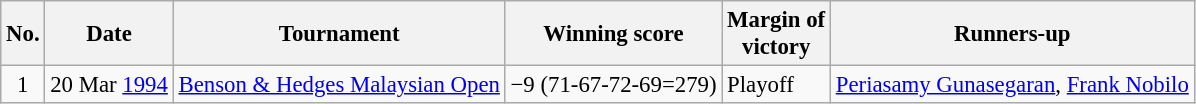<table class="wikitable" style="font-size:95%;">
<tr>
<th>No.</th>
<th>Date</th>
<th>Tournament</th>
<th>Winning score</th>
<th>Margin of<br>victory</th>
<th>Runners-up</th>
</tr>
<tr>
<td align=center>1</td>
<td align=right>20 Mar <a href='#'>1994</a></td>
<td><a href='#'>Benson & Hedges Malaysian Open</a></td>
<td>−9 (71-67-72-69=279)</td>
<td>Playoff</td>
<td> <a href='#'>Periasamy Gunasegaran</a>,  <a href='#'>Frank Nobilo</a></td>
</tr>
</table>
